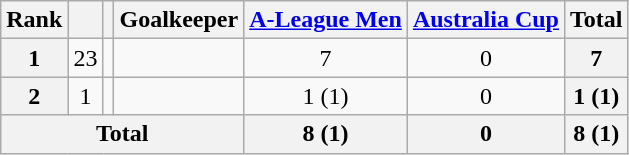<table class="wikitable" style="text-align:center">
<tr>
<th>Rank</th>
<th></th>
<th></th>
<th>Goalkeeper</th>
<th><a href='#'>A-League Men</a></th>
<th><a href='#'>Australia Cup</a></th>
<th>Total</th>
</tr>
<tr>
<th>1</th>
<td>23</td>
<td></td>
<td align="left"></td>
<td>7</td>
<td>0</td>
<th>7</th>
</tr>
<tr>
<th>2</th>
<td>1</td>
<td></td>
<td align="left"></td>
<td>1 (1)</td>
<td>0</td>
<th>1 (1)</th>
</tr>
<tr>
<th colspan="4">Total</th>
<th>8 (1)</th>
<th>0</th>
<th>8 (1)</th>
</tr>
</table>
